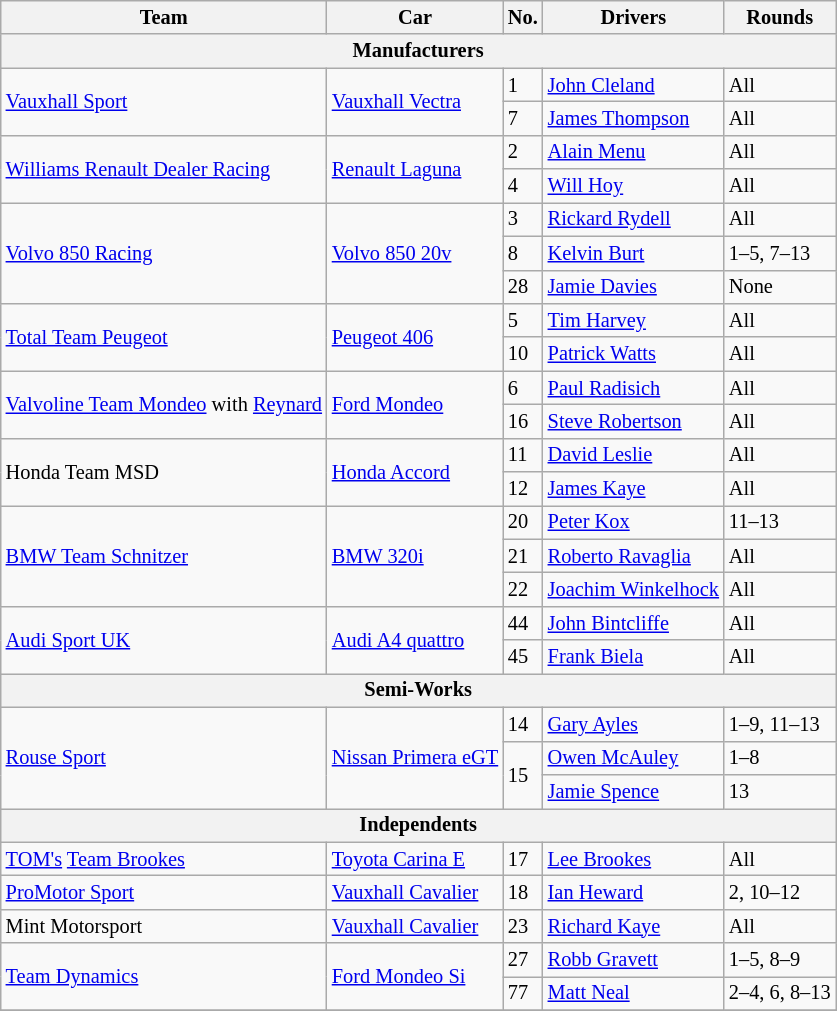<table class="wikitable sortable" style="font-size: 85%">
<tr>
<th>Team</th>
<th>Car</th>
<th>No.</th>
<th>Drivers</th>
<th>Rounds</th>
</tr>
<tr>
<th colspan=5>Manufacturers</th>
</tr>
<tr>
<td rowspan=2> <a href='#'>Vauxhall Sport</a></td>
<td rowspan=2><a href='#'>Vauxhall Vectra</a></td>
<td>1</td>
<td> <a href='#'>John Cleland</a></td>
<td>All</td>
</tr>
<tr>
<td>7</td>
<td> <a href='#'>James Thompson</a></td>
<td>All</td>
</tr>
<tr>
<td rowspan="2"> <a href='#'>Williams Renault Dealer Racing</a></td>
<td rowspan="2"><a href='#'>Renault Laguna</a></td>
<td>2</td>
<td> <a href='#'>Alain Menu</a></td>
<td>All</td>
</tr>
<tr>
<td>4</td>
<td> <a href='#'>Will Hoy</a></td>
<td>All</td>
</tr>
<tr>
<td rowspan="3"> <a href='#'>Volvo 850 Racing</a></td>
<td rowspan="3"><a href='#'>Volvo 850 20v</a></td>
<td>3</td>
<td> <a href='#'>Rickard Rydell</a></td>
<td>All</td>
</tr>
<tr>
<td>8</td>
<td> <a href='#'>Kelvin Burt</a></td>
<td>1–5, 7–13</td>
</tr>
<tr>
<td>28</td>
<td> <a href='#'>Jamie Davies</a></td>
<td>None</td>
</tr>
<tr>
<td rowspan="2"> <a href='#'>Total Team Peugeot</a></td>
<td rowspan="2"><a href='#'>Peugeot 406</a></td>
<td>5</td>
<td> <a href='#'>Tim Harvey</a></td>
<td>All</td>
</tr>
<tr>
<td>10</td>
<td> <a href='#'>Patrick Watts</a></td>
<td>All</td>
</tr>
<tr>
<td rowspan=2 nowrap> <a href='#'>Valvoline Team Mondeo</a> with <a href='#'>Reynard</a></td>
<td rowspan=2><a href='#'>Ford Mondeo</a></td>
<td>6</td>
<td> <a href='#'>Paul Radisich</a></td>
<td>All</td>
</tr>
<tr>
<td>16</td>
<td> <a href='#'>Steve Robertson</a></td>
<td>All</td>
</tr>
<tr>
<td rowspan="2"> Honda Team MSD</td>
<td rowspan="2"><a href='#'>Honda Accord</a></td>
<td>11</td>
<td> <a href='#'>David Leslie</a></td>
<td>All</td>
</tr>
<tr>
<td>12</td>
<td> <a href='#'>James Kaye</a></td>
<td>All</td>
</tr>
<tr>
<td rowspan=3> <a href='#'>BMW Team Schnitzer</a></td>
<td rowspan=3><a href='#'>BMW 320i</a></td>
<td>20</td>
<td> <a href='#'>Peter Kox</a></td>
<td>11–13</td>
</tr>
<tr>
<td>21</td>
<td> <a href='#'>Roberto Ravaglia</a></td>
<td>All</td>
</tr>
<tr>
<td>22</td>
<td nowrap> <a href='#'>Joachim Winkelhock</a></td>
<td>All</td>
</tr>
<tr>
<td rowspan=2> <a href='#'>Audi Sport UK</a></td>
<td rowspan=2><a href='#'>Audi A4 quattro</a></td>
<td>44</td>
<td> <a href='#'>John Bintcliffe</a></td>
<td>All</td>
</tr>
<tr>
<td>45</td>
<td> <a href='#'>Frank Biela</a></td>
<td>All</td>
</tr>
<tr>
<th colspan=5>Semi-Works</th>
</tr>
<tr>
<td rowspan="3"> <a href='#'>Rouse Sport</a></td>
<td rowspan="3" nowrap><a href='#'>Nissan Primera eGT</a></td>
<td>14</td>
<td> <a href='#'>Gary Ayles</a></td>
<td nowrap>1–9, 11–13</td>
</tr>
<tr>
<td rowspan=2>15</td>
<td> <a href='#'>Owen McAuley</a></td>
<td>1–8</td>
</tr>
<tr>
<td> <a href='#'>Jamie Spence</a></td>
<td>13</td>
</tr>
<tr>
<th colspan=5>Independents</th>
</tr>
<tr>
<td> <a href='#'>TOM's</a> <a href='#'>Team Brookes</a></td>
<td><a href='#'>Toyota Carina E</a></td>
<td>17</td>
<td> <a href='#'>Lee Brookes</a></td>
<td>All</td>
</tr>
<tr>
<td> <a href='#'>ProMotor Sport</a></td>
<td><a href='#'>Vauxhall Cavalier</a></td>
<td>18</td>
<td> <a href='#'>Ian Heward</a></td>
<td>2, 10–12</td>
</tr>
<tr>
<td> Mint Motorsport</td>
<td><a href='#'>Vauxhall Cavalier</a></td>
<td>23</td>
<td> <a href='#'>Richard Kaye</a></td>
<td>All</td>
</tr>
<tr>
<td rowspan=2> <a href='#'>Team Dynamics</a></td>
<td rowspan=2><a href='#'>Ford Mondeo Si</a></td>
<td>27</td>
<td> <a href='#'>Robb Gravett</a></td>
<td>1–5, 8–9</td>
</tr>
<tr>
<td>77</td>
<td> <a href='#'>Matt Neal</a></td>
<td nowrap>2–4, 6, 8–13</td>
</tr>
<tr>
</tr>
</table>
